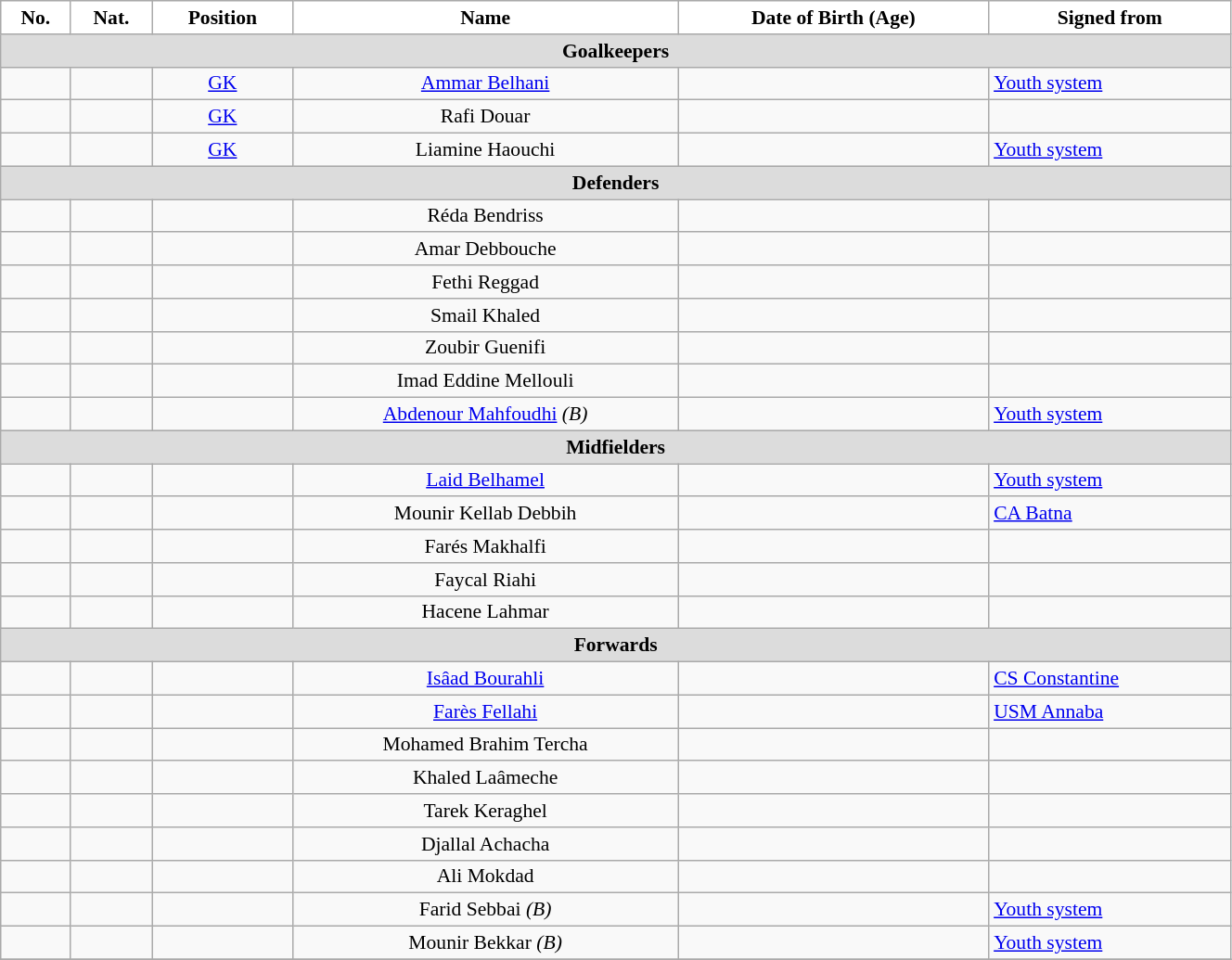<table class="wikitable" style="text-align:center; font-size:90%; width:70%">
<tr>
<th style="background:white; color:black; text-align:center;">No.</th>
<th style="background:white; color:black; text-align:center;">Nat.</th>
<th style="background:white; color:black; text-align:center;">Position</th>
<th style="background:white; color:black; text-align:center;">Name</th>
<th style="background:white; color:black; text-align:center;">Date of Birth (Age)</th>
<th style="background:white; color:black; text-align:center;">Signed from</th>
</tr>
<tr>
<th colspan=10 style="background:#DCDCDC; text-align:center;">Goalkeepers</th>
</tr>
<tr>
<td></td>
<td></td>
<td><a href='#'>GK</a></td>
<td><a href='#'>Ammar Belhani</a></td>
<td></td>
<td style="text-align:left"> <a href='#'>Youth system</a></td>
</tr>
<tr>
<td></td>
<td></td>
<td><a href='#'>GK</a></td>
<td>Rafi Douar</td>
<td></td>
<td style="text-align:left"></td>
</tr>
<tr>
<td></td>
<td></td>
<td><a href='#'>GK</a></td>
<td>Liamine Haouchi</td>
<td></td>
<td style="text-align:left"> <a href='#'>Youth system</a></td>
</tr>
<tr>
<th colspan=10 style="background:#DCDCDC; text-align:center;">Defenders</th>
</tr>
<tr>
<td></td>
<td></td>
<td></td>
<td>Réda Bendriss</td>
<td></td>
<td style="text-align:left"></td>
</tr>
<tr>
<td></td>
<td></td>
<td></td>
<td>Amar Debbouche</td>
<td></td>
<td style="text-align:left"></td>
</tr>
<tr>
<td></td>
<td></td>
<td></td>
<td>Fethi Reggad</td>
<td></td>
<td style="text-align:left"></td>
</tr>
<tr>
<td></td>
<td></td>
<td></td>
<td>Smail Khaled</td>
<td></td>
<td style="text-align:left"></td>
</tr>
<tr>
<td></td>
<td></td>
<td></td>
<td>Zoubir Guenifi</td>
<td></td>
<td style="text-align:left"></td>
</tr>
<tr>
<td></td>
<td></td>
<td></td>
<td>Imad Eddine Mellouli</td>
<td></td>
<td style="text-align:left"></td>
</tr>
<tr>
<td></td>
<td></td>
<td></td>
<td><a href='#'>Abdenour Mahfoudhi</a> <em>(B)</em></td>
<td></td>
<td style="text-align:left"> <a href='#'>Youth system</a></td>
</tr>
<tr>
<th colspan=10 style="background:#DCDCDC; text-align:center;">Midfielders</th>
</tr>
<tr>
<td></td>
<td></td>
<td></td>
<td><a href='#'>Laid Belhamel</a></td>
<td></td>
<td style="text-align:left"> <a href='#'>Youth system</a></td>
</tr>
<tr>
<td></td>
<td></td>
<td></td>
<td>Mounir Kellab Debbih</td>
<td></td>
<td style="text-align:left"> <a href='#'>CA Batna</a></td>
</tr>
<tr>
<td></td>
<td></td>
<td></td>
<td>Farés Makhalfi</td>
<td></td>
<td style="text-align:left"></td>
</tr>
<tr>
<td></td>
<td></td>
<td></td>
<td>Faycal Riahi</td>
<td></td>
<td style="text-align:left"></td>
</tr>
<tr>
<td></td>
<td></td>
<td></td>
<td>Hacene Lahmar</td>
<td></td>
<td style="text-align:left"></td>
</tr>
<tr>
<th colspan=10 style="background:#DCDCDC; text-align:center;">Forwards</th>
</tr>
<tr>
<td></td>
<td></td>
<td></td>
<td><a href='#'>Isâad Bourahli</a></td>
<td></td>
<td style="text-align:left"> <a href='#'>CS Constantine</a></td>
</tr>
<tr>
<td></td>
<td></td>
<td></td>
<td><a href='#'>Farès Fellahi</a></td>
<td></td>
<td style="text-align:left"> <a href='#'>USM Annaba</a></td>
</tr>
<tr>
<td></td>
<td></td>
<td></td>
<td>Mohamed Brahim Tercha</td>
<td></td>
<td style="text-align:left"></td>
</tr>
<tr>
<td></td>
<td></td>
<td></td>
<td>Khaled Laâmeche</td>
<td></td>
<td style="text-align:left"></td>
</tr>
<tr>
<td></td>
<td></td>
<td></td>
<td>Tarek Keraghel</td>
<td></td>
<td style="text-align:left"></td>
</tr>
<tr>
<td></td>
<td></td>
<td></td>
<td>Djallal Achacha</td>
<td></td>
<td style="text-align:left"></td>
</tr>
<tr>
<td></td>
<td></td>
<td></td>
<td>Ali Mokdad</td>
<td></td>
<td style="text-align:left"></td>
</tr>
<tr>
<td></td>
<td></td>
<td></td>
<td>Farid Sebbai <em>(B)</em></td>
<td></td>
<td style="text-align:left"> <a href='#'>Youth system</a></td>
</tr>
<tr>
<td></td>
<td></td>
<td></td>
<td>Mounir Bekkar <em>(B)</em></td>
<td></td>
<td style="text-align:left"> <a href='#'>Youth system</a></td>
</tr>
<tr>
</tr>
</table>
